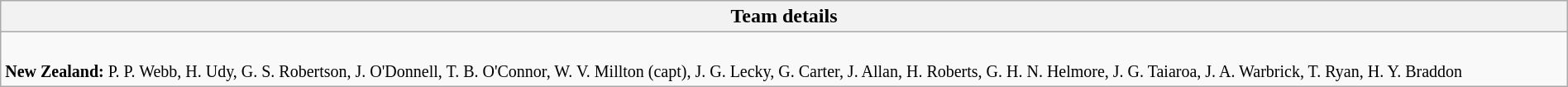<table class="wikitable collapsible collapsed" style="width:100%">
<tr>
<th>Team details</th>
</tr>
<tr>
<td><br><small>
<strong>New Zealand:</strong> P. P. Webb, H. Udy, G. S. Robertson, J. O'Donnell, T. B. O'Connor, W. V. Millton (capt), J. G. Lecky, G. Carter, J. Allan, H. Roberts, G. H. N. Helmore, J. G. Taiaroa, J. A. Warbrick, T. Ryan, H. Y. Braddon
</small></td>
</tr>
</table>
